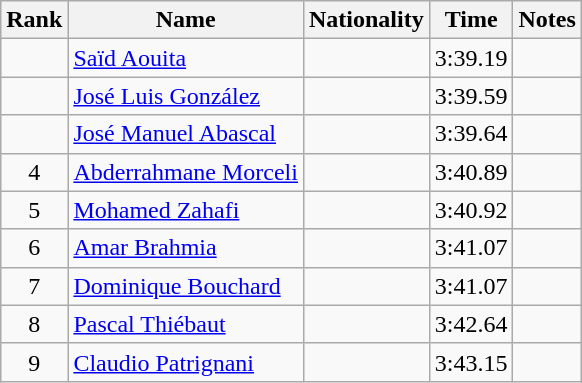<table class="wikitable sortable" style="text-align:center">
<tr>
<th>Rank</th>
<th>Name</th>
<th>Nationality</th>
<th>Time</th>
<th>Notes</th>
</tr>
<tr>
<td></td>
<td align=left><a href='#'>Saïd Aouita</a></td>
<td align=left></td>
<td>3:39.19</td>
<td></td>
</tr>
<tr>
<td></td>
<td align=left><a href='#'>José Luis González</a></td>
<td align=left></td>
<td>3:39.59</td>
<td></td>
</tr>
<tr>
<td></td>
<td align=left><a href='#'>José Manuel Abascal</a></td>
<td align=left></td>
<td>3:39.64</td>
<td></td>
</tr>
<tr>
<td>4</td>
<td align=left><a href='#'>Abderrahmane Morceli</a></td>
<td align=left></td>
<td>3:40.89</td>
<td></td>
</tr>
<tr>
<td>5</td>
<td align=left><a href='#'>Mohamed Zahafi</a></td>
<td align=left></td>
<td>3:40.92</td>
<td></td>
</tr>
<tr>
<td>6</td>
<td align=left><a href='#'>Amar Brahmia</a></td>
<td align=left></td>
<td>3:41.07</td>
<td></td>
</tr>
<tr>
<td>7</td>
<td align=left><a href='#'>Dominique Bouchard</a></td>
<td align=left></td>
<td>3:41.07</td>
<td></td>
</tr>
<tr>
<td>8</td>
<td align=left><a href='#'>Pascal Thiébaut</a></td>
<td align=left></td>
<td>3:42.64</td>
<td></td>
</tr>
<tr>
<td>9</td>
<td align=left><a href='#'>Claudio Patrignani</a></td>
<td align=left></td>
<td>3:43.15</td>
<td></td>
</tr>
</table>
